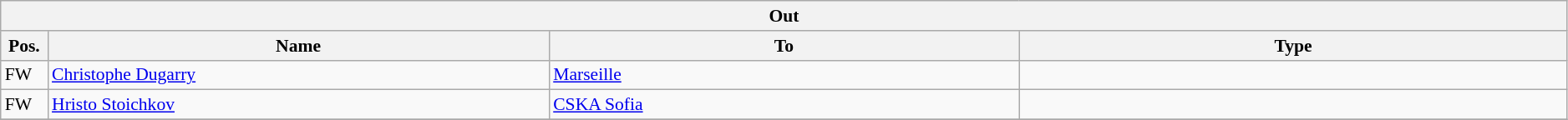<table class="wikitable" style="font-size:90%;width:99%;">
<tr>
<th colspan="4">Out</th>
</tr>
<tr>
<th width=3%>Pos.</th>
<th width=32%>Name</th>
<th width=30%>To</th>
<th width=35%>Type</th>
</tr>
<tr>
<td>FW</td>
<td><a href='#'>Christophe Dugarry</a></td>
<td><a href='#'>Marseille</a></td>
<td></td>
</tr>
<tr>
<td>FW</td>
<td><a href='#'>Hristo Stoichkov</a></td>
<td><a href='#'>CSKA Sofia</a></td>
<td></td>
</tr>
<tr>
</tr>
</table>
